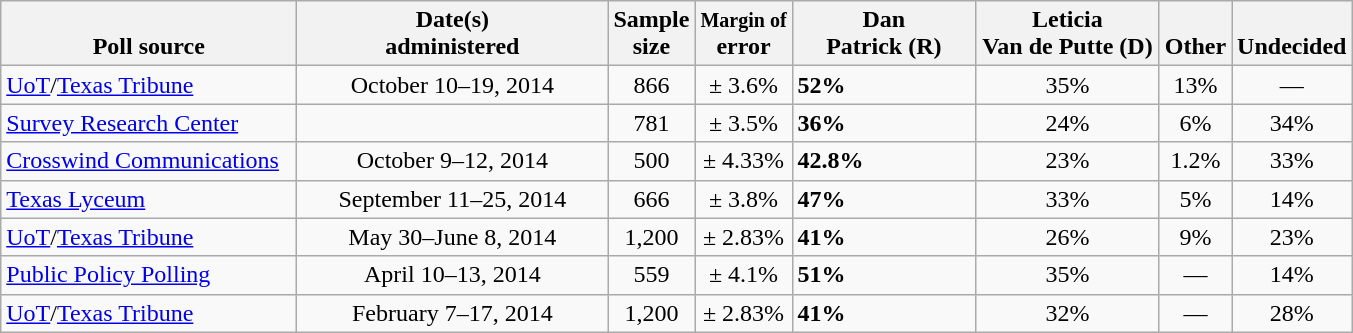<table class="wikitable">
<tr valign= bottom>
<th style="width:190px;">Poll source</th>
<th style="width:200px;">Date(s)<br>administered</th>
<th class=small>Sample<br>size</th>
<th><small>Margin of</small><br>error</th>
<th style="width:115px;">Dan<br>Patrick (R)</th>
<th style="width:115px;">Leticia<br>Van de Putte (D)</th>
<th style="width:40px;">Other</th>
<th style="width:40px;">Undecided</th>
</tr>
<tr>
<td><a href='#'>UoT</a>/<a href='#'>Texas Tribune</a></td>
<td align=center>October 10–19, 2014</td>
<td align=center>866</td>
<td align=center>± 3.6%</td>
<td><strong>52%</strong></td>
<td align=center>35%</td>
<td align=center>13%</td>
<td align=center>—</td>
</tr>
<tr>
<td><a href='#'>Survey Research Center</a></td>
<td align=center></td>
<td align=center>781</td>
<td align=center>± 3.5%</td>
<td><strong>36%</strong></td>
<td align=center>24%</td>
<td align=center>6%</td>
<td align=center>34%</td>
</tr>
<tr>
<td><a href='#'>Crosswind Communications</a></td>
<td align=center>October 9–12, 2014</td>
<td align=center>500</td>
<td align=center>± 4.33%</td>
<td><strong>42.8%</strong></td>
<td align=center>23%</td>
<td align=center>1.2%</td>
<td align=center>33%</td>
</tr>
<tr>
<td><a href='#'>Texas Lyceum</a></td>
<td align=center>September 11–25, 2014</td>
<td align=center>666</td>
<td align=center>± 3.8%</td>
<td><strong>47%</strong></td>
<td align=center>33%</td>
<td align=center>5%</td>
<td align=center>14%</td>
</tr>
<tr>
<td><a href='#'>UoT</a>/<a href='#'>Texas Tribune</a></td>
<td align=center>May 30–June 8, 2014</td>
<td align=center>1,200</td>
<td align=center>± 2.83%</td>
<td><strong>41%</strong></td>
<td align=center>26%</td>
<td align=center>9%</td>
<td align=center>23%</td>
</tr>
<tr>
<td><a href='#'>Public Policy Polling</a></td>
<td align=center>April 10–13, 2014</td>
<td align=center>559</td>
<td align=center>± 4.1%</td>
<td><strong>51%</strong></td>
<td align=center>35%</td>
<td align=center>—</td>
<td align=center>14%</td>
</tr>
<tr>
<td><a href='#'>UoT</a>/<a href='#'>Texas Tribune</a></td>
<td align=center>February 7–17, 2014</td>
<td align=center>1,200</td>
<td align=center>± 2.83%</td>
<td><strong>41%</strong></td>
<td align=center>32%</td>
<td align=center>—</td>
<td align=center>28%</td>
</tr>
</table>
